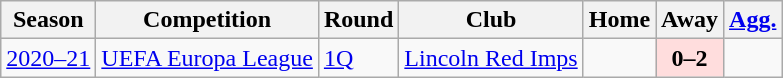<table class="wikitable">
<tr>
<th>Season</th>
<th>Competition</th>
<th>Round</th>
<th>Club</th>
<th>Home</th>
<th>Away</th>
<th><a href='#'>Agg.</a></th>
</tr>
<tr>
<td><a href='#'>2020–21</a></td>
<td><a href='#'>UEFA Europa League</a></td>
<td><a href='#'>1Q</a></td>
<td> <a href='#'>Lincoln Red Imps</a></td>
<td></td>
<td style="text-align:center; background:#fdd;"><strong>0–2</strong></td>
<td></td>
</tr>
</table>
